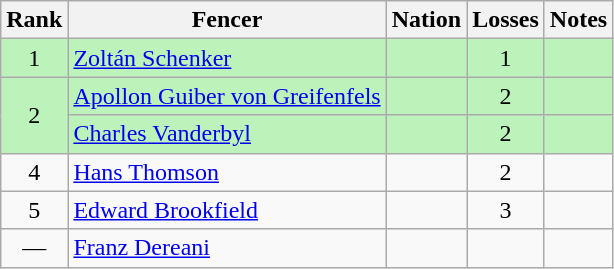<table class="wikitable sortable" style="text-align:center">
<tr>
<th>Rank</th>
<th>Fencer</th>
<th>Nation</th>
<th>Losses</th>
<th>Notes</th>
</tr>
<tr bgcolor=bbf3bb>
<td>1</td>
<td align=left><a href='#'>Zoltán Schenker</a></td>
<td align=left></td>
<td>1</td>
<td></td>
</tr>
<tr bgcolor=bbf3bb>
<td rowspan=2>2</td>
<td align=left><a href='#'>Apollon Guiber von Greifenfels</a></td>
<td align=left></td>
<td>2</td>
<td></td>
</tr>
<tr bgcolor=bbf3bb>
<td align=left><a href='#'>Charles Vanderbyl</a></td>
<td align=left></td>
<td>2</td>
<td></td>
</tr>
<tr>
<td>4</td>
<td align=left><a href='#'>Hans Thomson</a></td>
<td align=left></td>
<td>2</td>
<td></td>
</tr>
<tr>
<td>5</td>
<td align=left><a href='#'>Edward Brookfield</a></td>
<td align=left></td>
<td>3</td>
<td></td>
</tr>
<tr>
<td data-sort-value=6>—</td>
<td align=left><a href='#'>Franz Dereani</a></td>
<td align=left></td>
<td></td>
<td></td>
</tr>
</table>
